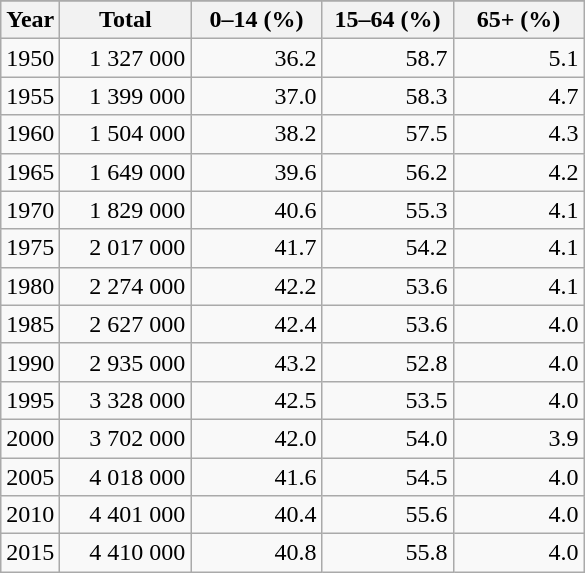<table class="wikitable" style="text-align: right;">
<tr>
</tr>
<tr>
<th>Year</th>
<th width="80pt">Total</th>
<th width="80pt">0–14 (%)</th>
<th width="80pt">15–64 (%)</th>
<th width="80pt">65+ (%)</th>
</tr>
<tr>
<td>1950</td>
<td>1 327 000</td>
<td>36.2</td>
<td>58.7</td>
<td>5.1</td>
</tr>
<tr>
<td>1955</td>
<td>1 399 000</td>
<td>37.0</td>
<td>58.3</td>
<td>4.7</td>
</tr>
<tr>
<td>1960</td>
<td>1 504 000</td>
<td>38.2</td>
<td>57.5</td>
<td>4.3</td>
</tr>
<tr>
<td>1965</td>
<td>1 649 000</td>
<td>39.6</td>
<td>56.2</td>
<td>4.2</td>
</tr>
<tr>
<td>1970</td>
<td>1 829 000</td>
<td>40.6</td>
<td>55.3</td>
<td>4.1</td>
</tr>
<tr>
<td>1975</td>
<td>2 017 000</td>
<td>41.7</td>
<td>54.2</td>
<td>4.1</td>
</tr>
<tr>
<td>1980</td>
<td>2 274 000</td>
<td>42.2</td>
<td>53.6</td>
<td>4.1</td>
</tr>
<tr>
<td>1985</td>
<td>2 627 000</td>
<td>42.4</td>
<td>53.6</td>
<td>4.0</td>
</tr>
<tr>
<td>1990</td>
<td>2 935 000</td>
<td>43.2</td>
<td>52.8</td>
<td>4.0</td>
</tr>
<tr>
<td>1995</td>
<td>3 328 000</td>
<td>42.5</td>
<td>53.5</td>
<td>4.0</td>
</tr>
<tr>
<td>2000</td>
<td>3 702 000</td>
<td>42.0</td>
<td>54.0</td>
<td>3.9</td>
</tr>
<tr>
<td>2005</td>
<td>4 018 000</td>
<td>41.6</td>
<td>54.5</td>
<td>4.0</td>
</tr>
<tr>
<td>2010</td>
<td>4 401 000</td>
<td>40.4</td>
<td>55.6</td>
<td>4.0</td>
</tr>
<tr>
<td>2015</td>
<td>4 410 000</td>
<td>40.8</td>
<td>55.8</td>
<td>4.0</td>
</tr>
</table>
